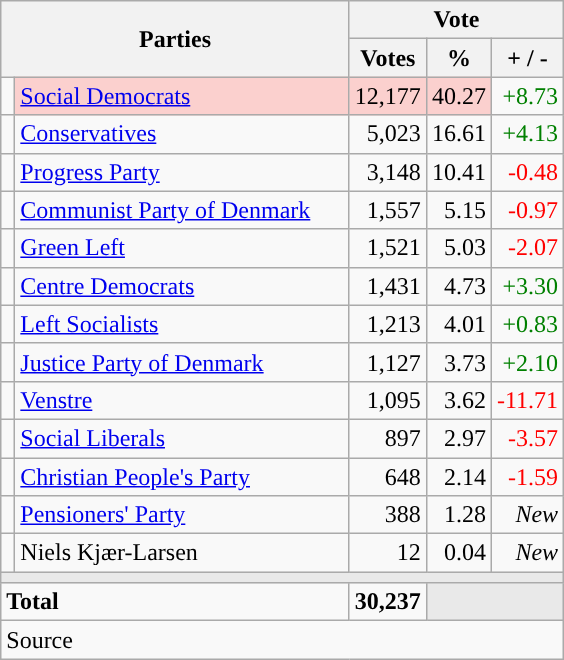<table class="wikitable" style="text-align:right;">
<tr>
<th style="text-align:centre;" rowspan="2" colspan="2" width="225">Parties</th>
<th colspan="3">Vote</th>
</tr>
<tr>
<th width="15">Votes</th>
<th width="15">%</th>
<th width="15">+ / -</th>
</tr>
<tr>
<td width="2" style="color:inherit;background:"></td>
<td bgcolor=#fbd0ce  align="left"><a href='#'>Social Democrats</a></td>
<td bgcolor=#fbd0ce>12,177</td>
<td bgcolor=#fbd0ce>40.27</td>
<td style=color:green;>+8.73</td>
</tr>
<tr>
<td width="2" style="color:inherit;background:"></td>
<td align="left"><a href='#'>Conservatives</a></td>
<td>5,023</td>
<td>16.61</td>
<td style=color:green;>+4.13</td>
</tr>
<tr>
<td width="2" style="color:inherit;background:"></td>
<td align="left"><a href='#'>Progress Party</a></td>
<td>3,148</td>
<td>10.41</td>
<td style=color:red;>-0.48</td>
</tr>
<tr>
<td width="2" style="color:inherit;background:"></td>
<td align="left"><a href='#'>Communist Party of Denmark</a></td>
<td>1,557</td>
<td>5.15</td>
<td style=color:red;>-0.97</td>
</tr>
<tr>
<td width="2" style="color:inherit;background:"></td>
<td align="left"><a href='#'>Green Left</a></td>
<td>1,521</td>
<td>5.03</td>
<td style=color:red;>-2.07</td>
</tr>
<tr>
<td width="2" style="color:inherit;background:"></td>
<td align="left"><a href='#'>Centre Democrats</a></td>
<td>1,431</td>
<td>4.73</td>
<td style=color:green;>+3.30</td>
</tr>
<tr>
<td width="2" style="color:inherit;background:"></td>
<td align="left"><a href='#'>Left Socialists</a></td>
<td>1,213</td>
<td>4.01</td>
<td style=color:green;>+0.83</td>
</tr>
<tr>
<td width="2" style="color:inherit;background:"></td>
<td align="left"><a href='#'>Justice Party of Denmark</a></td>
<td>1,127</td>
<td>3.73</td>
<td style=color:green;>+2.10</td>
</tr>
<tr>
<td width="2" style="color:inherit;background:"></td>
<td align="left"><a href='#'>Venstre</a></td>
<td>1,095</td>
<td>3.62</td>
<td style=color:red;>-11.71</td>
</tr>
<tr>
<td width="2" style="color:inherit;background:"></td>
<td align="left"><a href='#'>Social Liberals</a></td>
<td>897</td>
<td>2.97</td>
<td style=color:red;>-3.57</td>
</tr>
<tr>
<td width="2" style="color:inherit;background:"></td>
<td align="left"><a href='#'>Christian People's Party</a></td>
<td>648</td>
<td>2.14</td>
<td style=color:red;>-1.59</td>
</tr>
<tr>
<td width="2" style="color:inherit;background:"></td>
<td align="left"><a href='#'>Pensioners' Party</a></td>
<td>388</td>
<td>1.28</td>
<td><em>New</em></td>
</tr>
<tr>
<td width="2" style="color:inherit;background:"></td>
<td align="left">Niels Kjær-Larsen</td>
<td>12</td>
<td>0.04</td>
<td><em>New</em></td>
</tr>
<tr>
<td colspan="7" bgcolor="#E9E9E9"></td>
</tr>
<tr>
<td align="left" colspan="2"><strong>Total</strong></td>
<td><strong>30,237</strong></td>
<td bgcolor="#E9E9E9" colspan="2"></td>
</tr>
<tr>
<td align="left" colspan="6">Source</td>
</tr>
</table>
